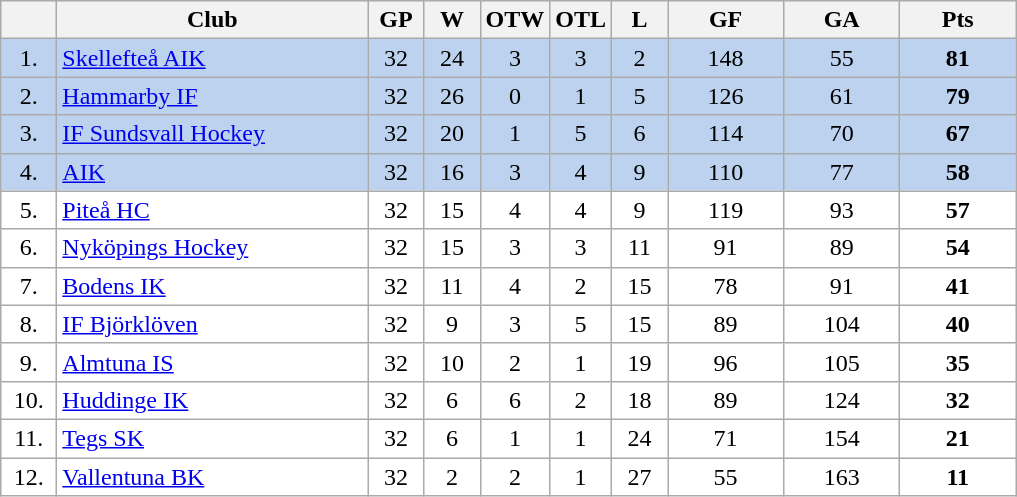<table class="wikitable">
<tr>
<th width="30"></th>
<th width="200">Club</th>
<th width="30">GP</th>
<th width="30">W</th>
<th width="30">OTW</th>
<th width="30">OTL</th>
<th width="30">L</th>
<th width="70">GF</th>
<th width="70">GA</th>
<th width="70">Pts</th>
</tr>
<tr bgcolor="#BCD2EE" align="center">
<td>1.</td>
<td align="left"><a href='#'>Skellefteå AIK</a></td>
<td>32</td>
<td>24</td>
<td>3</td>
<td>3</td>
<td>2</td>
<td>148</td>
<td>55</td>
<td><strong>81</strong></td>
</tr>
<tr bgcolor="#BCD2EE" align="center">
<td>2.</td>
<td align="left"><a href='#'>Hammarby IF</a></td>
<td>32</td>
<td>26</td>
<td>0</td>
<td>1</td>
<td>5</td>
<td>126</td>
<td>61</td>
<td><strong>79</strong></td>
</tr>
<tr bgcolor="#BCD2EE" align="center">
<td>3.</td>
<td align="left"><a href='#'>IF Sundsvall Hockey</a></td>
<td>32</td>
<td>20</td>
<td>1</td>
<td>5</td>
<td>6</td>
<td>114</td>
<td>70</td>
<td><strong>67</strong></td>
</tr>
<tr bgcolor="#BCD2EE" align="center">
<td>4.</td>
<td align="left"><a href='#'>AIK</a></td>
<td>32</td>
<td>16</td>
<td>3</td>
<td>4</td>
<td>9</td>
<td>110</td>
<td>77</td>
<td><strong>58</strong></td>
</tr>
<tr bgcolor="#FFFFFF" align="center">
<td>5.</td>
<td align="left"><a href='#'>Piteå HC</a></td>
<td>32</td>
<td>15</td>
<td>4</td>
<td>4</td>
<td>9</td>
<td>119</td>
<td>93</td>
<td><strong>57</strong></td>
</tr>
<tr bgcolor="#FFFFFF" align="center">
<td>6.</td>
<td align="left"><a href='#'>Nyköpings Hockey</a></td>
<td>32</td>
<td>15</td>
<td>3</td>
<td>3</td>
<td>11</td>
<td>91</td>
<td>89</td>
<td><strong>54</strong></td>
</tr>
<tr bgcolor="#FFFFFF" align="center">
<td>7.</td>
<td align="left"><a href='#'>Bodens IK</a></td>
<td>32</td>
<td>11</td>
<td>4</td>
<td>2</td>
<td>15</td>
<td>78</td>
<td>91</td>
<td><strong>41</strong></td>
</tr>
<tr bgcolor="#FFFFFF" align="center">
<td>8.</td>
<td align="left"><a href='#'>IF Björklöven</a></td>
<td>32</td>
<td>9</td>
<td>3</td>
<td>5</td>
<td>15</td>
<td>89</td>
<td>104</td>
<td><strong>40</strong></td>
</tr>
<tr bgcolor="#FFFFFF" align="center">
<td>9.</td>
<td align="left"><a href='#'>Almtuna IS</a></td>
<td>32</td>
<td>10</td>
<td>2</td>
<td>1</td>
<td>19</td>
<td>96</td>
<td>105</td>
<td><strong>35</strong></td>
</tr>
<tr bgcolor="#FFFFFF" align="center">
<td>10.</td>
<td align="left"><a href='#'>Huddinge IK</a></td>
<td>32</td>
<td>6</td>
<td>6</td>
<td>2</td>
<td>18</td>
<td>89</td>
<td>124</td>
<td><strong>32</strong></td>
</tr>
<tr bgcolor="#FFFFFF" align="center">
<td>11.</td>
<td align="left"><a href='#'>Tegs SK</a></td>
<td>32</td>
<td>6</td>
<td>1</td>
<td>1</td>
<td>24</td>
<td>71</td>
<td>154</td>
<td><strong>21</strong></td>
</tr>
<tr bgcolor="#FFFFFF" align="center">
<td>12.</td>
<td align="left"><a href='#'>Vallentuna BK</a></td>
<td>32</td>
<td>2</td>
<td>2</td>
<td>1</td>
<td>27</td>
<td>55</td>
<td>163</td>
<td><strong>11</strong></td>
</tr>
</table>
